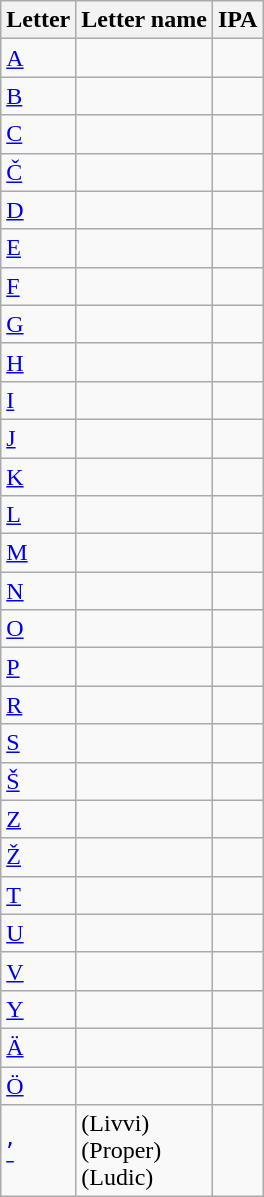<table class="wikitable">
<tr>
<th scope="col">Letter</th>
<th scope="col">Letter name</th>
<th scope="col">IPA</th>
</tr>
<tr>
<td><a href='#'>A</a></td>
<td></td>
<td></td>
</tr>
<tr>
<td><a href='#'>B</a></td>
<td></td>
<td></td>
</tr>
<tr>
<td><a href='#'>C</a></td>
<td></td>
<td></td>
</tr>
<tr>
<td><a href='#'>Č</a></td>
<td></td>
<td></td>
</tr>
<tr>
<td><a href='#'>D</a></td>
<td></td>
<td></td>
</tr>
<tr>
<td><a href='#'>E</a></td>
<td></td>
<td></td>
</tr>
<tr>
<td><a href='#'>F</a></td>
<td></td>
<td></td>
</tr>
<tr>
<td><a href='#'>G</a></td>
<td></td>
<td></td>
</tr>
<tr>
<td><a href='#'>H</a></td>
<td></td>
<td></td>
</tr>
<tr>
<td><a href='#'>I</a></td>
<td></td>
<td></td>
</tr>
<tr>
<td><a href='#'>J</a></td>
<td></td>
<td></td>
</tr>
<tr>
<td><a href='#'>K</a></td>
<td></td>
<td></td>
</tr>
<tr>
<td><a href='#'>L</a></td>
<td></td>
<td></td>
</tr>
<tr>
<td><a href='#'>M</a></td>
<td></td>
<td></td>
</tr>
<tr>
<td><a href='#'>N</a></td>
<td></td>
<td></td>
</tr>
<tr>
<td><a href='#'>O</a></td>
<td></td>
<td></td>
</tr>
<tr>
<td><a href='#'>P</a></td>
<td></td>
<td></td>
</tr>
<tr>
<td><a href='#'>R</a></td>
<td></td>
<td></td>
</tr>
<tr>
<td><a href='#'>S</a></td>
<td></td>
<td></td>
</tr>
<tr>
<td><a href='#'>Š</a></td>
<td></td>
<td></td>
</tr>
<tr>
<td><a href='#'>Z</a></td>
<td></td>
<td></td>
</tr>
<tr>
<td><a href='#'>Ž</a></td>
<td></td>
<td></td>
</tr>
<tr>
<td><a href='#'>T</a></td>
<td></td>
<td></td>
</tr>
<tr>
<td><a href='#'>U</a></td>
<td></td>
<td></td>
</tr>
<tr>
<td><a href='#'>V</a></td>
<td></td>
<td></td>
</tr>
<tr>
<td><a href='#'>Y</a></td>
<td></td>
<td></td>
</tr>
<tr>
<td><a href='#'>Ä</a></td>
<td></td>
<td></td>
</tr>
<tr>
<td><a href='#'>Ö</a></td>
<td></td>
<td></td>
</tr>
<tr>
<td><a href='#'>ʼ</a></td>
<td> (Livvi) <br> (Proper)<br> (Ludic)</td>
<td></td>
</tr>
</table>
